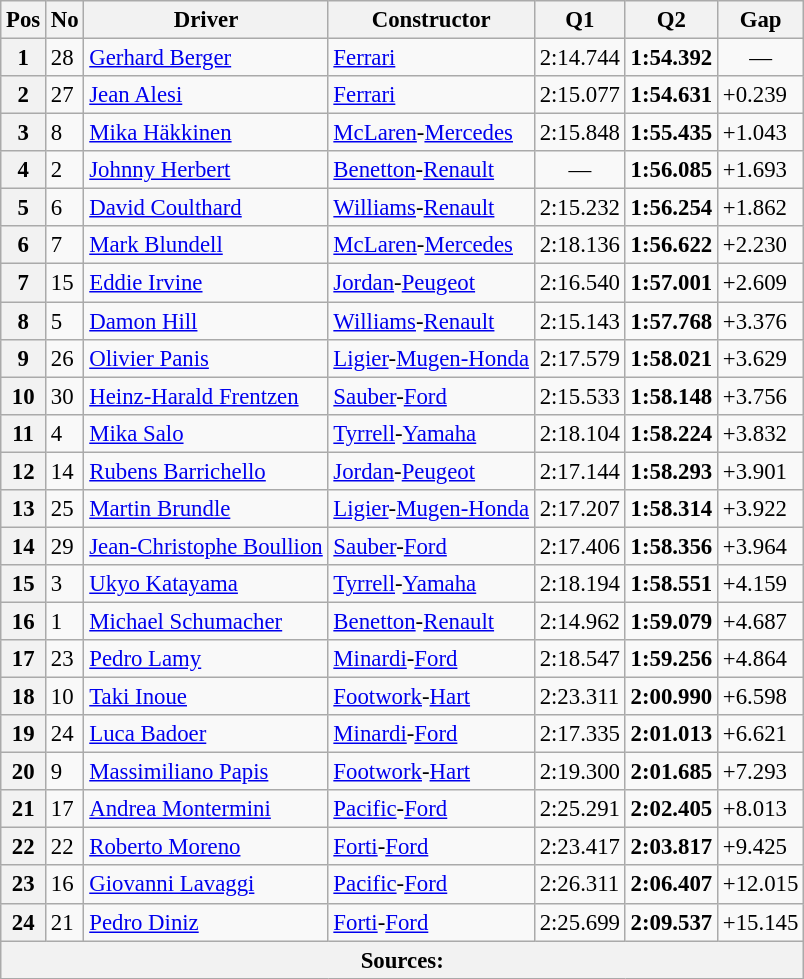<table class="wikitable sortable" style="font-size: 95%;">
<tr>
<th>Pos</th>
<th>No</th>
<th>Driver</th>
<th>Constructor</th>
<th>Q1</th>
<th>Q2</th>
<th>Gap</th>
</tr>
<tr>
<th>1</th>
<td>28</td>
<td> <a href='#'>Gerhard Berger</a></td>
<td><a href='#'>Ferrari</a></td>
<td>2:14.744</td>
<td><strong>1:54.392</strong></td>
<td align="center">—</td>
</tr>
<tr>
<th>2</th>
<td>27</td>
<td> <a href='#'>Jean Alesi</a></td>
<td><a href='#'>Ferrari</a></td>
<td>2:15.077</td>
<td><strong>1:54.631</strong></td>
<td>+0.239</td>
</tr>
<tr>
<th>3</th>
<td>8</td>
<td> <a href='#'>Mika Häkkinen</a></td>
<td><a href='#'>McLaren</a>-<a href='#'>Mercedes</a></td>
<td>2:15.848</td>
<td><strong>1:55.435</strong></td>
<td>+1.043</td>
</tr>
<tr>
<th>4</th>
<td>2</td>
<td> <a href='#'>Johnny Herbert</a></td>
<td><a href='#'>Benetton</a>-<a href='#'>Renault</a></td>
<td align="center">—</td>
<td><strong>1:56.085</strong></td>
<td>+1.693</td>
</tr>
<tr>
<th>5</th>
<td>6</td>
<td> <a href='#'>David Coulthard</a></td>
<td><a href='#'>Williams</a>-<a href='#'>Renault</a></td>
<td>2:15.232</td>
<td><strong>1:56.254</strong></td>
<td>+1.862</td>
</tr>
<tr>
<th>6</th>
<td>7</td>
<td> <a href='#'>Mark Blundell</a></td>
<td><a href='#'>McLaren</a>-<a href='#'>Mercedes</a></td>
<td>2:18.136</td>
<td><strong>1:56.622</strong></td>
<td>+2.230</td>
</tr>
<tr>
<th>7</th>
<td>15</td>
<td> <a href='#'>Eddie Irvine</a></td>
<td><a href='#'>Jordan</a>-<a href='#'>Peugeot</a></td>
<td>2:16.540</td>
<td><strong>1:57.001</strong></td>
<td>+2.609</td>
</tr>
<tr>
<th>8</th>
<td>5</td>
<td> <a href='#'>Damon Hill</a></td>
<td><a href='#'>Williams</a>-<a href='#'>Renault</a></td>
<td>2:15.143</td>
<td><strong>1:57.768</strong></td>
<td>+3.376</td>
</tr>
<tr>
<th>9</th>
<td>26</td>
<td> <a href='#'>Olivier Panis</a></td>
<td><a href='#'>Ligier</a>-<a href='#'>Mugen-Honda</a></td>
<td>2:17.579</td>
<td><strong>1:58.021</strong></td>
<td>+3.629</td>
</tr>
<tr>
<th>10</th>
<td>30</td>
<td> <a href='#'>Heinz-Harald Frentzen</a></td>
<td><a href='#'>Sauber</a>-<a href='#'>Ford</a></td>
<td>2:15.533</td>
<td><strong>1:58.148</strong></td>
<td>+3.756</td>
</tr>
<tr>
<th>11</th>
<td>4</td>
<td> <a href='#'>Mika Salo</a></td>
<td><a href='#'>Tyrrell</a>-<a href='#'>Yamaha</a></td>
<td>2:18.104</td>
<td><strong>1:58.224</strong></td>
<td>+3.832</td>
</tr>
<tr>
<th>12</th>
<td>14</td>
<td> <a href='#'>Rubens Barrichello</a></td>
<td><a href='#'>Jordan</a>-<a href='#'>Peugeot</a></td>
<td>2:17.144</td>
<td><strong>1:58.293</strong></td>
<td>+3.901</td>
</tr>
<tr>
<th>13</th>
<td>25</td>
<td> <a href='#'>Martin Brundle</a></td>
<td><a href='#'>Ligier</a>-<a href='#'>Mugen-Honda</a></td>
<td>2:17.207</td>
<td><strong>1:58.314</strong></td>
<td>+3.922</td>
</tr>
<tr>
<th>14</th>
<td>29</td>
<td> <a href='#'>Jean-Christophe Boullion</a></td>
<td><a href='#'>Sauber</a>-<a href='#'>Ford</a></td>
<td>2:17.406</td>
<td><strong>1:58.356</strong></td>
<td>+3.964</td>
</tr>
<tr>
<th>15</th>
<td>3</td>
<td> <a href='#'>Ukyo Katayama</a></td>
<td><a href='#'>Tyrrell</a>-<a href='#'>Yamaha</a></td>
<td>2:18.194</td>
<td><strong>1:58.551</strong></td>
<td>+4.159</td>
</tr>
<tr>
<th>16</th>
<td>1</td>
<td> <a href='#'>Michael Schumacher</a></td>
<td><a href='#'>Benetton</a>-<a href='#'>Renault</a></td>
<td>2:14.962</td>
<td><strong>1:59.079</strong></td>
<td>+4.687</td>
</tr>
<tr>
<th>17</th>
<td>23</td>
<td> <a href='#'>Pedro Lamy</a></td>
<td><a href='#'>Minardi</a>-<a href='#'>Ford</a></td>
<td>2:18.547</td>
<td><strong>1:59.256</strong></td>
<td>+4.864</td>
</tr>
<tr>
<th>18</th>
<td>10</td>
<td> <a href='#'>Taki Inoue</a></td>
<td><a href='#'>Footwork</a>-<a href='#'>Hart</a></td>
<td>2:23.311</td>
<td><strong>2:00.990</strong></td>
<td>+6.598</td>
</tr>
<tr>
<th>19</th>
<td>24</td>
<td> <a href='#'>Luca Badoer</a></td>
<td><a href='#'>Minardi</a>-<a href='#'>Ford</a></td>
<td>2:17.335</td>
<td><strong>2:01.013</strong></td>
<td>+6.621</td>
</tr>
<tr>
<th>20</th>
<td>9</td>
<td> <a href='#'>Massimiliano Papis</a></td>
<td><a href='#'>Footwork</a>-<a href='#'>Hart</a></td>
<td>2:19.300</td>
<td><strong>2:01.685</strong></td>
<td>+7.293</td>
</tr>
<tr>
<th>21</th>
<td>17</td>
<td> <a href='#'>Andrea Montermini</a></td>
<td><a href='#'>Pacific</a>-<a href='#'>Ford</a></td>
<td>2:25.291</td>
<td><strong>2:02.405</strong></td>
<td>+8.013</td>
</tr>
<tr>
<th>22</th>
<td>22</td>
<td> <a href='#'>Roberto Moreno</a></td>
<td><a href='#'>Forti</a>-<a href='#'>Ford</a></td>
<td>2:23.417</td>
<td><strong>2:03.817</strong></td>
<td>+9.425</td>
</tr>
<tr>
<th>23</th>
<td>16</td>
<td> <a href='#'>Giovanni Lavaggi</a></td>
<td><a href='#'>Pacific</a>-<a href='#'>Ford</a></td>
<td>2:26.311</td>
<td><strong>2:06.407</strong></td>
<td>+12.015</td>
</tr>
<tr>
<th>24</th>
<td>21</td>
<td> <a href='#'>Pedro Diniz</a></td>
<td><a href='#'>Forti</a>-<a href='#'>Ford</a></td>
<td>2:25.699</td>
<td><strong>2:09.537</strong></td>
<td>+15.145</td>
</tr>
<tr>
<th colspan="7">Sources:</th>
</tr>
</table>
